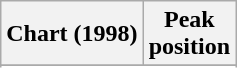<table class="wikitable sortable">
<tr>
<th align="left">Chart (1998)</th>
<th align="center">Peak<br>position</th>
</tr>
<tr>
</tr>
<tr>
</tr>
<tr>
</tr>
</table>
